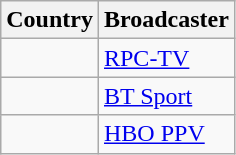<table class="wikitable">
<tr>
<th align=center>Country</th>
<th align=center>Broadcaster</th>
</tr>
<tr>
<td></td>
<td><a href='#'>RPC-TV</a></td>
</tr>
<tr>
<td></td>
<td><a href='#'>BT Sport</a></td>
</tr>
<tr>
<td></td>
<td><a href='#'>HBO PPV</a></td>
</tr>
</table>
